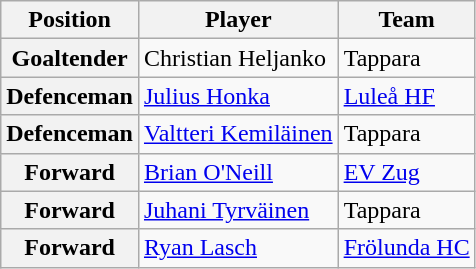<table class="wikitable plainrowheaders">
<tr>
<th scope="col">Position</th>
<th scope="col">Player</th>
<th scope="col">Team</th>
</tr>
<tr>
<th scope="row">Goaltender</th>
<td> Christian Heljanko</td>
<td> Tappara</td>
</tr>
<tr>
<th scope="row">Defenceman</th>
<td> <a href='#'>Julius Honka</a></td>
<td> <a href='#'>Luleå HF</a></td>
</tr>
<tr>
<th scope="row">Defenceman</th>
<td> <a href='#'>Valtteri Kemiläinen</a></td>
<td> Tappara</td>
</tr>
<tr>
<th scope="row">Forward</th>
<td> <a href='#'>Brian O'Neill</a></td>
<td> <a href='#'>EV Zug</a></td>
</tr>
<tr>
<th scope="row">Forward</th>
<td> <a href='#'>Juhani Tyrväinen</a></td>
<td> Tappara</td>
</tr>
<tr>
<th scope="row">Forward</th>
<td> <a href='#'>Ryan Lasch</a></td>
<td> <a href='#'>Frölunda HC</a></td>
</tr>
</table>
